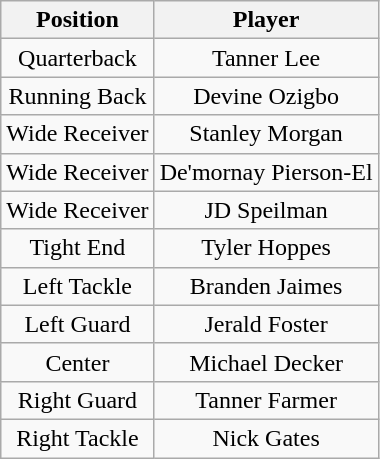<table class="wikitable" style="text-align: center;">
<tr>
<th>Position</th>
<th>Player</th>
</tr>
<tr>
<td>Quarterback</td>
<td>Tanner Lee</td>
</tr>
<tr>
<td>Running Back</td>
<td>Devine Ozigbo</td>
</tr>
<tr>
<td>Wide Receiver</td>
<td>Stanley Morgan</td>
</tr>
<tr>
<td>Wide Receiver</td>
<td>De'mornay Pierson-El</td>
</tr>
<tr>
<td>Wide Receiver</td>
<td>JD Speilman</td>
</tr>
<tr>
<td>Tight End</td>
<td>Tyler Hoppes</td>
</tr>
<tr>
<td>Left Tackle</td>
<td>Branden Jaimes</td>
</tr>
<tr>
<td>Left Guard</td>
<td>Jerald Foster</td>
</tr>
<tr>
<td>Center</td>
<td>Michael Decker</td>
</tr>
<tr>
<td>Right Guard</td>
<td>Tanner Farmer</td>
</tr>
<tr>
<td>Right Tackle</td>
<td>Nick Gates</td>
</tr>
</table>
